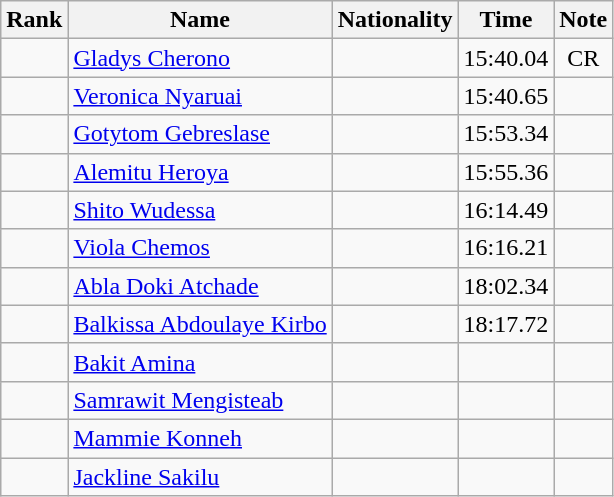<table class="wikitable sortable" style="text-align:center">
<tr>
<th>Rank</th>
<th>Name</th>
<th>Nationality</th>
<th>Time</th>
<th>Note</th>
</tr>
<tr>
<td></td>
<td align="left"><a href='#'>Gladys Cherono</a></td>
<td align=left></td>
<td>15:40.04</td>
<td>CR</td>
</tr>
<tr>
<td></td>
<td align="left"><a href='#'>Veronica Nyaruai</a></td>
<td align=left></td>
<td>15:40.65</td>
<td></td>
</tr>
<tr>
<td></td>
<td align="left"><a href='#'>Gotytom Gebreslase</a></td>
<td align=left></td>
<td>15:53.34</td>
<td></td>
</tr>
<tr>
<td></td>
<td align="left"><a href='#'>Alemitu Heroya</a></td>
<td align=left></td>
<td>15:55.36</td>
<td></td>
</tr>
<tr>
<td></td>
<td align="left"><a href='#'>Shito Wudessa</a></td>
<td align=left></td>
<td>16:14.49</td>
<td></td>
</tr>
<tr>
<td></td>
<td align="left"><a href='#'>Viola Chemos</a></td>
<td align=left></td>
<td>16:16.21</td>
<td></td>
</tr>
<tr>
<td></td>
<td align="left"><a href='#'>Abla Doki Atchade</a></td>
<td align=left></td>
<td>18:02.34</td>
<td></td>
</tr>
<tr>
<td></td>
<td align="left"><a href='#'>Balkissa Abdoulaye Kirbo</a></td>
<td align=left></td>
<td>18:17.72</td>
<td></td>
</tr>
<tr>
<td></td>
<td align="left"><a href='#'>Bakit Amina</a></td>
<td align=left></td>
<td></td>
<td></td>
</tr>
<tr>
<td></td>
<td align="left"><a href='#'>Samrawit Mengisteab</a></td>
<td align=left></td>
<td></td>
<td></td>
</tr>
<tr>
<td></td>
<td align="left"><a href='#'>Mammie Konneh</a></td>
<td align=left></td>
<td></td>
<td></td>
</tr>
<tr>
<td></td>
<td align="left"><a href='#'>Jackline Sakilu</a></td>
<td align=left></td>
<td></td>
<td></td>
</tr>
</table>
